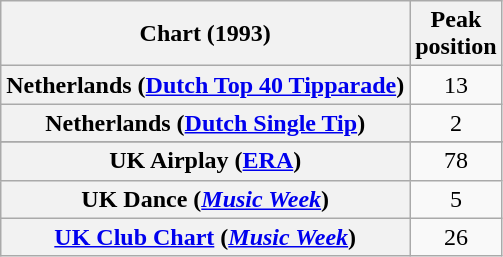<table class="wikitable sortable plainrowheaders" style="text-align:center">
<tr>
<th scope="col">Chart (1993)</th>
<th scope="col">Peak<br>position</th>
</tr>
<tr>
<th scope="row">Netherlands (<a href='#'>Dutch Top 40 Tipparade</a>)</th>
<td>13</td>
</tr>
<tr>
<th scope="row">Netherlands (<a href='#'>Dutch Single Tip</a>)</th>
<td>2</td>
</tr>
<tr>
</tr>
<tr>
</tr>
<tr>
</tr>
<tr>
<th scope="row">UK Airplay (<a href='#'>ERA</a>)</th>
<td>78</td>
</tr>
<tr>
<th scope="row">UK Dance (<em><a href='#'>Music Week</a></em>)</th>
<td>5</td>
</tr>
<tr>
<th scope="row"><a href='#'>UK Club Chart</a> (<em><a href='#'>Music Week</a></em>)</th>
<td>26</td>
</tr>
</table>
